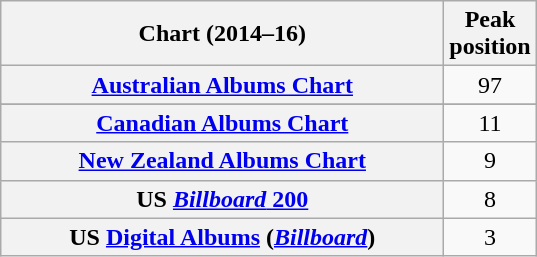<table class="wikitable plainrowheaders sortable" style="text-align:center;">
<tr>
<th scope="col" style="width:18em;">Chart (2014–16)</th>
<th scope="col">Peak<br>position</th>
</tr>
<tr>
<th scope="row"><a href='#'>Australian Albums Chart</a></th>
<td>97</td>
</tr>
<tr>
</tr>
<tr>
<th scope="row"><a href='#'>Canadian Albums Chart</a></th>
<td>11</td>
</tr>
<tr>
<th scope="row"><a href='#'>New Zealand Albums Chart</a></th>
<td>9</td>
</tr>
<tr>
<th scope="row">US <a href='#'><em>Billboard</em> 200</a></th>
<td>8</td>
</tr>
<tr>
<th scope="row">US <a href='#'>Digital Albums</a> (<em><a href='#'>Billboard</a></em>)</th>
<td>3</td>
</tr>
</table>
